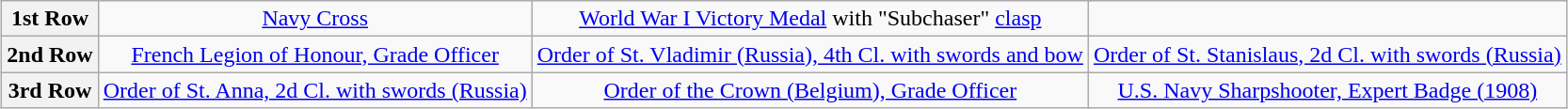<table class="wikitable" style="margin:1em auto; text-align:center;">
<tr>
<th>1st Row</th>
<td colspan="3"><a href='#'>Navy Cross</a></td>
<td colspan="3"><a href='#'>World War I Victory Medal</a> with "Subchaser" <a href='#'>clasp</a></td>
</tr>
<tr>
<th>2nd Row</th>
<td colspan="3"><a href='#'>French Legion of Honour, Grade Officer</a></td>
<td colspan="3"><a href='#'>Order of St. Vladimir (Russia), 4th Cl. with swords and bow</a></td>
<td colspan="3"><a href='#'>Order of St. Stanislaus, 2d Cl. with swords (Russia)</a></td>
</tr>
<tr>
<th>3rd Row</th>
<td colspan="3"><a href='#'>Order of St. Anna, 2d Cl. with swords (Russia)</a></td>
<td colspan="3"><a href='#'>Order of the Crown (Belgium), Grade Officer</a></td>
<td colspan="3"><a href='#'>U.S. Navy Sharpshooter, Expert Badge (1908)</a></td>
</tr>
</table>
